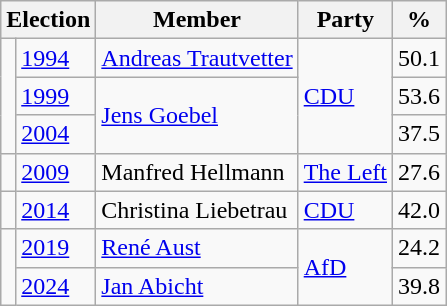<table class=wikitable>
<tr>
<th colspan=2>Election</th>
<th>Member</th>
<th>Party</th>
<th>%</th>
</tr>
<tr>
<td rowspan=3 bgcolor=></td>
<td><a href='#'>1994</a></td>
<td><a href='#'>Andreas Trautvetter</a></td>
<td rowspan=3><a href='#'>CDU</a></td>
<td align=right>50.1</td>
</tr>
<tr>
<td><a href='#'>1999</a></td>
<td rowspan=2><a href='#'>Jens Goebel</a></td>
<td align=right>53.6</td>
</tr>
<tr>
<td><a href='#'>2004</a></td>
<td align=right>37.5</td>
</tr>
<tr>
<td bgcolor=></td>
<td><a href='#'>2009</a></td>
<td>Manfred Hellmann</td>
<td><a href='#'>The Left</a></td>
<td align=right>27.6</td>
</tr>
<tr>
<td bgcolor=></td>
<td><a href='#'>2014</a></td>
<td>Christina Liebetrau</td>
<td><a href='#'>CDU</a></td>
<td align=right>42.0</td>
</tr>
<tr>
<td rowspan=2 bgcolor=></td>
<td><a href='#'>2019</a></td>
<td><a href='#'>René Aust</a></td>
<td rowspan=2><a href='#'>AfD</a></td>
<td align=right>24.2</td>
</tr>
<tr>
<td><a href='#'>2024</a></td>
<td><a href='#'>Jan Abicht</a></td>
<td align=right>39.8</td>
</tr>
</table>
